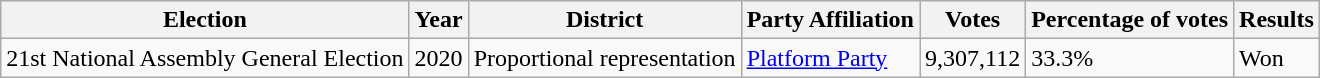<table class="wikitable">
<tr>
<th>Election</th>
<th>Year</th>
<th>District</th>
<th>Party Affiliation</th>
<th>Votes</th>
<th>Percentage of votes</th>
<th>Results</th>
</tr>
<tr>
<td>21st National Assembly General Election</td>
<td>2020</td>
<td>Proportional representation</td>
<td><a href='#'>Platform Party</a></td>
<td>9,307,112</td>
<td>33.3%</td>
<td>Won</td>
</tr>
</table>
